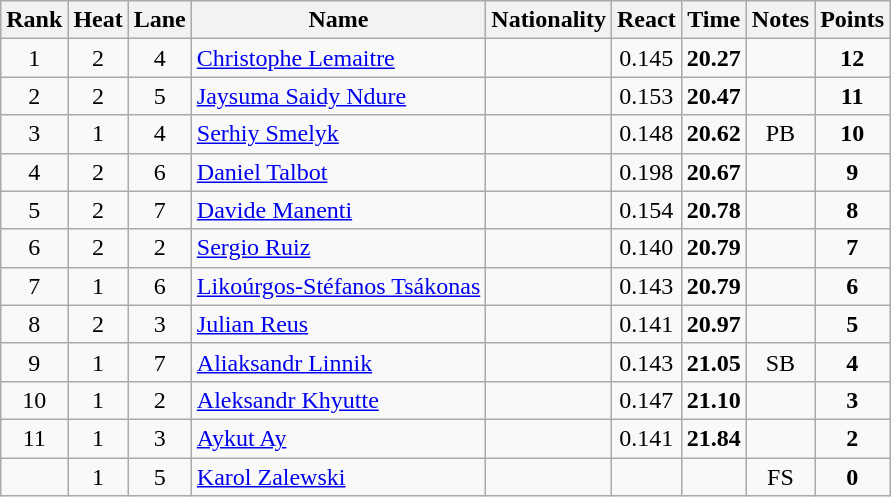<table class="wikitable sortable" style="text-align:center">
<tr>
<th>Rank</th>
<th>Heat</th>
<th>Lane</th>
<th>Name</th>
<th>Nationality</th>
<th>React</th>
<th>Time</th>
<th>Notes</th>
<th>Points</th>
</tr>
<tr>
<td>1</td>
<td>2</td>
<td>4</td>
<td align=left><a href='#'>Christophe Lemaitre</a></td>
<td align=left></td>
<td>0.145</td>
<td><strong>20.27</strong></td>
<td></td>
<td><strong>12</strong></td>
</tr>
<tr>
<td>2</td>
<td>2</td>
<td>5</td>
<td align=left><a href='#'>Jaysuma Saidy Ndure</a></td>
<td align=left></td>
<td>0.153</td>
<td><strong>20.47</strong></td>
<td></td>
<td><strong>11</strong></td>
</tr>
<tr>
<td>3</td>
<td>1</td>
<td>4</td>
<td align=left><a href='#'>Serhiy Smelyk</a></td>
<td align=left></td>
<td>0.148</td>
<td><strong>20.62</strong></td>
<td>PB</td>
<td><strong>10</strong></td>
</tr>
<tr>
<td>4</td>
<td>2</td>
<td>6</td>
<td align=left><a href='#'>Daniel Talbot</a></td>
<td align=left></td>
<td>0.198</td>
<td><strong>20.67</strong></td>
<td></td>
<td><strong>9</strong></td>
</tr>
<tr>
<td>5</td>
<td>2</td>
<td>7</td>
<td align=left><a href='#'>Davide Manenti</a></td>
<td align=left></td>
<td>0.154</td>
<td><strong>20.78</strong></td>
<td></td>
<td><strong>8</strong></td>
</tr>
<tr>
<td>6</td>
<td>2</td>
<td>2</td>
<td align=left><a href='#'>Sergio Ruiz</a></td>
<td align=left></td>
<td>0.140</td>
<td><strong>20.79</strong></td>
<td></td>
<td><strong>7</strong></td>
</tr>
<tr>
<td>7</td>
<td>1</td>
<td>6</td>
<td align=left><a href='#'>Likoúrgos-Stéfanos Tsákonas</a></td>
<td align=left></td>
<td>0.143</td>
<td><strong>20.79</strong></td>
<td></td>
<td><strong>6</strong></td>
</tr>
<tr>
<td>8</td>
<td>2</td>
<td>3</td>
<td align=left><a href='#'>Julian Reus</a></td>
<td align=left></td>
<td>0.141</td>
<td><strong>20.97</strong></td>
<td></td>
<td><strong>5</strong></td>
</tr>
<tr>
<td>9</td>
<td>1</td>
<td>7</td>
<td align=left><a href='#'>Aliaksandr Linnik</a></td>
<td align=left></td>
<td>0.143</td>
<td><strong>21.05</strong></td>
<td>SB</td>
<td><strong>4</strong></td>
</tr>
<tr>
<td>10</td>
<td>1</td>
<td>2</td>
<td align=left><a href='#'>Aleksandr Khyutte</a></td>
<td align=left></td>
<td>0.147</td>
<td><strong>21.10</strong></td>
<td></td>
<td><strong>3</strong></td>
</tr>
<tr>
<td>11</td>
<td>1</td>
<td>3</td>
<td align=left><a href='#'>Aykut Ay</a></td>
<td align=left></td>
<td>0.141</td>
<td><strong>21.84</strong></td>
<td></td>
<td><strong>2</strong></td>
</tr>
<tr>
<td></td>
<td>1</td>
<td>5</td>
<td align=left><a href='#'>Karol Zalewski</a></td>
<td align=left></td>
<td></td>
<td><strong></strong></td>
<td>FS</td>
<td><strong>0</strong></td>
</tr>
</table>
